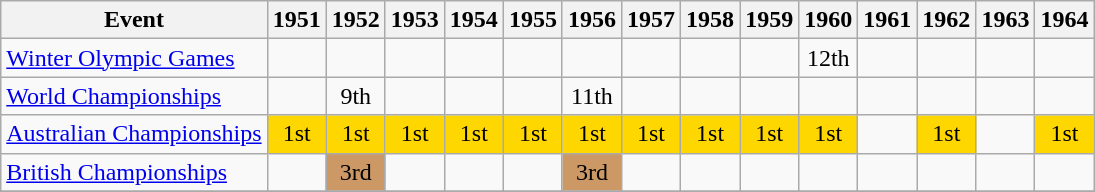<table class="wikitable">
<tr>
<th>Event</th>
<th>1951</th>
<th>1952</th>
<th>1953</th>
<th>1954</th>
<th>1955</th>
<th>1956</th>
<th>1957</th>
<th>1958</th>
<th>1959</th>
<th>1960</th>
<th>1961</th>
<th>1962</th>
<th>1963</th>
<th>1964</th>
</tr>
<tr>
<td><a href='#'>Winter Olympic Games</a></td>
<td></td>
<td></td>
<td></td>
<td></td>
<td></td>
<td></td>
<td></td>
<td></td>
<td></td>
<td align="center">12th</td>
<td></td>
<td></td>
<td></td>
<td></td>
</tr>
<tr>
<td><a href='#'>World Championships</a></td>
<td></td>
<td align="center">9th</td>
<td></td>
<td></td>
<td></td>
<td align="center">11th</td>
<td></td>
<td></td>
<td></td>
<td></td>
<td></td>
<td></td>
<td></td>
<td></td>
</tr>
<tr>
<td><a href='#'>Australian Championships</a></td>
<td align="center" bgcolor="gold">1st</td>
<td align="center" bgcolor="gold">1st</td>
<td align="center" bgcolor="gold">1st</td>
<td align="center" bgcolor="gold">1st</td>
<td align="center" bgcolor="gold">1st</td>
<td align="center" bgcolor="gold">1st</td>
<td align="center" bgcolor="gold">1st</td>
<td align="center" bgcolor="gold">1st</td>
<td align="center" bgcolor="gold">1st</td>
<td align="center" bgcolor="gold">1st</td>
<td></td>
<td align="center" bgcolor="gold">1st</td>
<td></td>
<td align="center" bgcolor="gold">1st</td>
</tr>
<tr>
<td><a href='#'>British Championships</a></td>
<td></td>
<td align="center" bgcolor="cc9966">3rd</td>
<td></td>
<td></td>
<td></td>
<td align="center" bgcolor="cc9966">3rd</td>
<td></td>
<td></td>
<td></td>
<td></td>
<td></td>
<td></td>
<td></td>
<td></td>
</tr>
<tr>
</tr>
</table>
